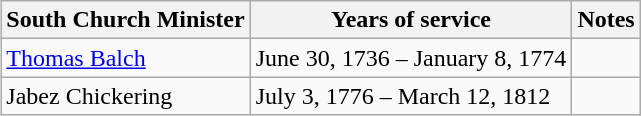<table class="wikitable" style="float: right; margin-left: 1em; ">
<tr>
<th>South Church Minister</th>
<th>Years of service</th>
<th>Notes</th>
</tr>
<tr>
<td><a href='#'>Thomas Balch</a></td>
<td>June 30, 1736 – January 8, 1774</td>
<td></td>
</tr>
<tr>
<td>Jabez Chickering</td>
<td>July 3, 1776 – March 12, 1812</td>
<td></td>
</tr>
</table>
